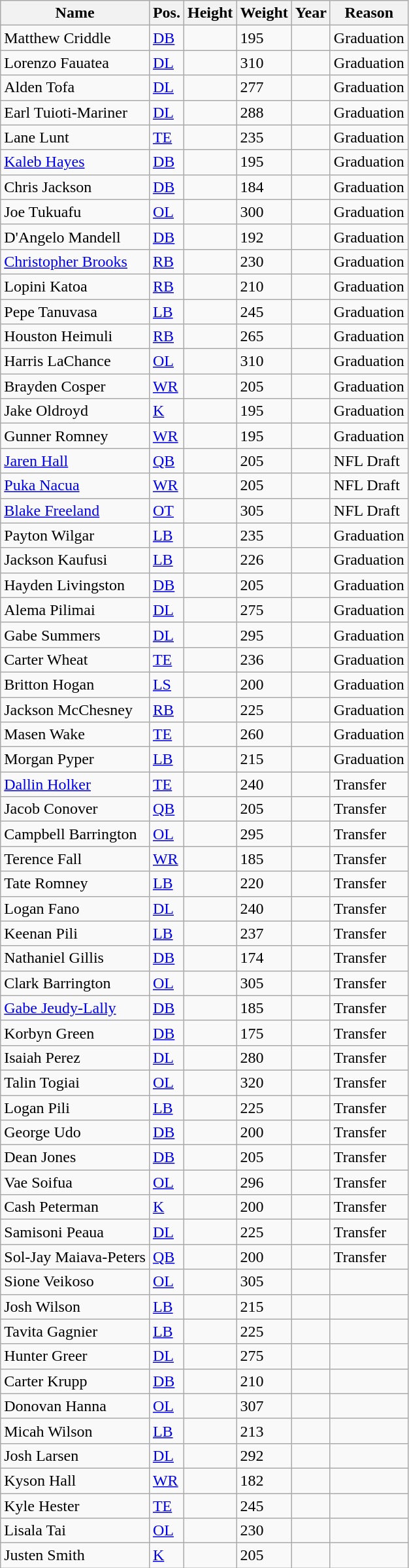<table class="wikitable sortable" border="4">
<tr>
<th>Name</th>
<th>Pos.</th>
<th>Height</th>
<th>Weight</th>
<th>Year</th>
<th>Reason</th>
</tr>
<tr>
<td>Matthew Criddle</td>
<td><a href='#'>DB</a></td>
<td></td>
<td>195</td>
<td></td>
<td>Graduation</td>
</tr>
<tr>
<td>Lorenzo Fauatea</td>
<td><a href='#'>DL</a></td>
<td></td>
<td>310</td>
<td></td>
<td>Graduation</td>
</tr>
<tr>
<td>Alden Tofa</td>
<td><a href='#'>DL</a></td>
<td></td>
<td>277</td>
<td></td>
<td>Graduation</td>
</tr>
<tr>
<td>Earl Tuioti-Mariner</td>
<td><a href='#'>DL</a></td>
<td></td>
<td>288</td>
<td></td>
<td>Graduation</td>
</tr>
<tr>
<td>Lane Lunt</td>
<td><a href='#'>TE</a></td>
<td></td>
<td>235</td>
<td></td>
<td>Graduation</td>
</tr>
<tr>
<td><a href='#'>Kaleb Hayes</a></td>
<td><a href='#'>DB</a></td>
<td></td>
<td>195</td>
<td></td>
<td>Graduation</td>
</tr>
<tr>
<td>Chris Jackson</td>
<td><a href='#'>DB</a></td>
<td></td>
<td>184</td>
<td></td>
<td>Graduation</td>
</tr>
<tr>
<td>Joe Tukuafu</td>
<td><a href='#'>OL</a></td>
<td></td>
<td>300</td>
<td></td>
<td>Graduation</td>
</tr>
<tr>
<td>D'Angelo Mandell</td>
<td><a href='#'>DB</a></td>
<td></td>
<td>192</td>
<td></td>
<td>Graduation</td>
</tr>
<tr>
<td><a href='#'>Christopher Brooks</a></td>
<td><a href='#'>RB</a></td>
<td></td>
<td>230</td>
<td></td>
<td>Graduation</td>
</tr>
<tr>
<td>Lopini Katoa</td>
<td><a href='#'>RB</a></td>
<td></td>
<td>210</td>
<td></td>
<td>Graduation</td>
</tr>
<tr>
<td>Pepe Tanuvasa</td>
<td><a href='#'>LB</a></td>
<td></td>
<td>245</td>
<td></td>
<td>Graduation</td>
</tr>
<tr>
<td>Houston Heimuli</td>
<td><a href='#'>RB</a></td>
<td></td>
<td>265</td>
<td></td>
<td>Graduation</td>
</tr>
<tr>
<td>Harris LaChance</td>
<td><a href='#'>OL</a></td>
<td></td>
<td>310</td>
<td></td>
<td>Graduation</td>
</tr>
<tr>
<td>Brayden Cosper</td>
<td><a href='#'>WR</a></td>
<td></td>
<td>205</td>
<td></td>
<td>Graduation</td>
</tr>
<tr>
<td>Jake Oldroyd</td>
<td><a href='#'>K</a></td>
<td></td>
<td>195</td>
<td></td>
<td>Graduation</td>
</tr>
<tr>
<td>Gunner Romney</td>
<td><a href='#'>WR</a></td>
<td></td>
<td>195</td>
<td></td>
<td>Graduation</td>
</tr>
<tr>
<td><a href='#'>Jaren Hall</a></td>
<td><a href='#'>QB</a></td>
<td></td>
<td>205</td>
<td></td>
<td>NFL Draft</td>
</tr>
<tr>
<td><a href='#'>Puka Nacua</a></td>
<td><a href='#'>WR</a></td>
<td></td>
<td>205</td>
<td></td>
<td>NFL Draft</td>
</tr>
<tr>
<td><a href='#'>Blake Freeland</a></td>
<td><a href='#'>OT</a></td>
<td></td>
<td>305</td>
<td></td>
<td>NFL Draft</td>
</tr>
<tr>
<td>Payton Wilgar</td>
<td><a href='#'>LB</a></td>
<td></td>
<td>235</td>
<td></td>
<td>Graduation</td>
</tr>
<tr>
<td>Jackson Kaufusi</td>
<td><a href='#'>LB</a></td>
<td></td>
<td>226</td>
<td></td>
<td>Graduation</td>
</tr>
<tr>
<td>Hayden Livingston</td>
<td><a href='#'>DB</a></td>
<td></td>
<td>205</td>
<td></td>
<td>Graduation</td>
</tr>
<tr>
<td>Alema Pilimai</td>
<td><a href='#'>DL</a></td>
<td></td>
<td>275</td>
<td></td>
<td>Graduation</td>
</tr>
<tr>
<td>Gabe Summers</td>
<td><a href='#'>DL</a></td>
<td></td>
<td>295</td>
<td></td>
<td>Graduation</td>
</tr>
<tr>
<td>Carter Wheat</td>
<td><a href='#'>TE</a></td>
<td></td>
<td>236</td>
<td></td>
<td>Graduation</td>
</tr>
<tr>
<td>Britton Hogan</td>
<td><a href='#'>LS</a></td>
<td></td>
<td>200</td>
<td></td>
<td>Graduation</td>
</tr>
<tr>
<td>Jackson McChesney</td>
<td><a href='#'>RB</a></td>
<td></td>
<td>225</td>
<td></td>
<td>Graduation</td>
</tr>
<tr>
<td>Masen Wake</td>
<td><a href='#'>TE</a></td>
<td></td>
<td>260</td>
<td></td>
<td>Graduation</td>
</tr>
<tr>
<td>Morgan Pyper</td>
<td><a href='#'>LB</a></td>
<td></td>
<td>215</td>
<td></td>
<td>Graduation</td>
</tr>
<tr>
<td><a href='#'>Dallin Holker</a></td>
<td><a href='#'>TE</a></td>
<td></td>
<td>240</td>
<td></td>
<td>Transfer</td>
</tr>
<tr>
<td>Jacob Conover</td>
<td><a href='#'>QB</a></td>
<td></td>
<td>205</td>
<td></td>
<td>Transfer</td>
</tr>
<tr>
<td>Campbell Barrington</td>
<td><a href='#'>OL</a></td>
<td></td>
<td>295</td>
<td></td>
<td>Transfer</td>
</tr>
<tr>
<td>Terence Fall</td>
<td><a href='#'>WR</a></td>
<td></td>
<td>185</td>
<td></td>
<td>Transfer</td>
</tr>
<tr>
<td>Tate Romney</td>
<td><a href='#'>LB</a></td>
<td></td>
<td>220</td>
<td></td>
<td>Transfer</td>
</tr>
<tr>
<td>Logan Fano</td>
<td><a href='#'>DL</a></td>
<td></td>
<td>240</td>
<td></td>
<td>Transfer</td>
</tr>
<tr>
<td>Keenan Pili</td>
<td><a href='#'>LB</a></td>
<td></td>
<td>237</td>
<td></td>
<td>Transfer</td>
</tr>
<tr>
<td>Nathaniel Gillis</td>
<td><a href='#'>DB</a></td>
<td></td>
<td>174</td>
<td></td>
<td>Transfer</td>
</tr>
<tr>
<td>Clark Barrington</td>
<td><a href='#'>OL</a></td>
<td></td>
<td>305</td>
<td></td>
<td>Transfer</td>
</tr>
<tr>
<td><a href='#'>Gabe Jeudy-Lally</a></td>
<td><a href='#'>DB</a></td>
<td></td>
<td>185</td>
<td></td>
<td>Transfer</td>
</tr>
<tr>
<td>Korbyn Green</td>
<td><a href='#'>DB</a></td>
<td></td>
<td>175</td>
<td></td>
<td>Transfer</td>
</tr>
<tr>
<td>Isaiah Perez</td>
<td><a href='#'>DL</a></td>
<td></td>
<td>280</td>
<td></td>
<td>Transfer</td>
</tr>
<tr>
<td>Talin Togiai</td>
<td><a href='#'>OL</a></td>
<td></td>
<td>320</td>
<td></td>
<td>Transfer</td>
</tr>
<tr>
<td>Logan Pili</td>
<td><a href='#'>LB</a></td>
<td></td>
<td>225</td>
<td></td>
<td>Transfer</td>
</tr>
<tr>
<td>George Udo</td>
<td><a href='#'>DB</a></td>
<td></td>
<td>200</td>
<td></td>
<td>Transfer</td>
</tr>
<tr>
<td>Dean Jones</td>
<td><a href='#'>DB</a></td>
<td></td>
<td>205</td>
<td></td>
<td>Transfer</td>
</tr>
<tr>
<td>Vae Soifua</td>
<td><a href='#'>OL</a></td>
<td></td>
<td>296</td>
<td></td>
<td>Transfer</td>
</tr>
<tr>
<td>Cash Peterman</td>
<td><a href='#'>K</a></td>
<td></td>
<td>200</td>
<td></td>
<td>Transfer</td>
</tr>
<tr>
<td>Samisoni Peaua</td>
<td><a href='#'>DL</a></td>
<td></td>
<td>225</td>
<td></td>
<td>Transfer</td>
</tr>
<tr>
<td>Sol-Jay Maiava-Peters</td>
<td><a href='#'>QB</a></td>
<td></td>
<td>200</td>
<td></td>
<td>Transfer</td>
</tr>
<tr>
<td>Sione Veikoso</td>
<td><a href='#'>OL</a></td>
<td></td>
<td>305</td>
<td></td>
<td></td>
</tr>
<tr>
<td>Josh Wilson</td>
<td><a href='#'>LB</a></td>
<td></td>
<td>215</td>
<td></td>
<td></td>
</tr>
<tr>
<td>Tavita Gagnier</td>
<td><a href='#'>LB</a></td>
<td></td>
<td>225</td>
<td></td>
<td></td>
</tr>
<tr>
<td>Hunter Greer</td>
<td><a href='#'>DL</a></td>
<td></td>
<td>275</td>
<td></td>
<td></td>
</tr>
<tr>
<td>Carter Krupp</td>
<td><a href='#'>DB</a></td>
<td></td>
<td>210</td>
<td></td>
<td></td>
</tr>
<tr>
<td>Donovan Hanna</td>
<td><a href='#'>OL</a></td>
<td></td>
<td>307</td>
<td></td>
<td></td>
</tr>
<tr>
<td>Micah Wilson</td>
<td><a href='#'>LB</a></td>
<td></td>
<td>213</td>
<td></td>
<td></td>
</tr>
<tr>
<td>Josh Larsen</td>
<td><a href='#'>DL</a></td>
<td></td>
<td>292</td>
<td></td>
<td></td>
</tr>
<tr>
<td>Kyson Hall</td>
<td><a href='#'>WR</a></td>
<td></td>
<td>182</td>
<td></td>
<td></td>
</tr>
<tr>
<td>Kyle Hester</td>
<td><a href='#'>TE</a></td>
<td></td>
<td>245</td>
<td></td>
<td></td>
</tr>
<tr>
<td>Lisala Tai</td>
<td><a href='#'>OL</a></td>
<td></td>
<td>230</td>
<td></td>
<td></td>
</tr>
<tr>
<td>Justen Smith</td>
<td><a href='#'>K</a></td>
<td></td>
<td>205</td>
<td></td>
<td></td>
</tr>
</table>
